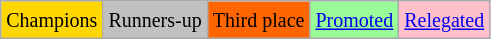<table class="wikitable">
<tr>
<td bgcolor=gold><small>Champions</small></td>
<td bgcolor=silver><small>Runners-up</small></td>
<td bgcolor=ff6600><small>Third place</small></td>
<td bgcolor=palegreen><small><a href='#'>Promoted</a></small></td>
<td bgcolor=pink><small><a href='#'>Relegated</a></small></td>
</tr>
</table>
